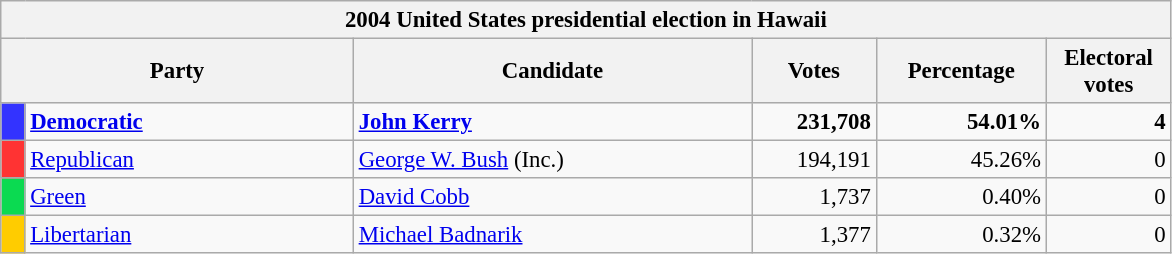<table class="wikitable" style="font-size: 95%;">
<tr>
<th colspan="6">2004 United States presidential election in Hawaii</th>
</tr>
<tr>
<th colspan="2" style="width: 15em">Party</th>
<th style="width: 17em">Candidate</th>
<th style="width: 5em">Votes</th>
<th style="width: 7em">Percentage</th>
<th style="width: 5em">Electoral votes</th>
</tr>
<tr>
<th style="background-color:#3333FF; width: 3px"></th>
<td style="width: 130px"><strong><a href='#'>Democratic</a></strong></td>
<td><strong><a href='#'>John Kerry</a></strong></td>
<td align="right"><strong>231,708</strong></td>
<td align="right"><strong>54.01%</strong></td>
<td align="right"><strong>4</strong></td>
</tr>
<tr>
<th style="background-color:#FF3333; width: 3px"></th>
<td style="width: 130px"><a href='#'>Republican</a></td>
<td><a href='#'>George W. Bush</a> (Inc.)</td>
<td align="right">194,191</td>
<td align="right">45.26%</td>
<td align="right">0</td>
</tr>
<tr>
<th style="background-color:#0BDA51; width: 3px"></th>
<td style="width: 130px"><a href='#'>Green</a></td>
<td><a href='#'>David Cobb</a></td>
<td align="right">1,737</td>
<td align="right">0.40%</td>
<td align="right">0</td>
</tr>
<tr>
<th style="background-color:#FFCC00; width: 3px"></th>
<td style="width: 130px"><a href='#'>Libertarian</a></td>
<td><a href='#'>Michael Badnarik</a></td>
<td align="right">1,377</td>
<td align="right">0.32%</td>
<td align="right">0</td>
</tr>
</table>
